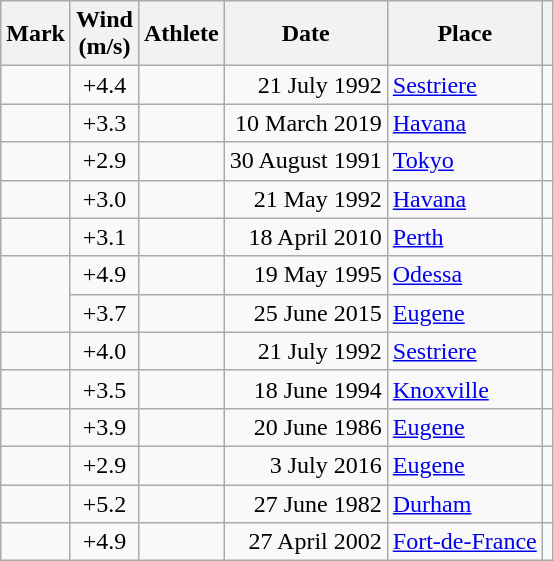<table class="wikitable sortable sticky-header">
<tr>
<th>Mark</th>
<th>Wind<br>(m/s)</th>
<th>Athlete</th>
<th>Date</th>
<th>Place</th>
<th class="unsortable"></th>
</tr>
<tr>
<td> </td>
<td align="center">+4.4</td>
<td></td>
<td align="right">21 July 1992</td>
<td><a href='#'>Sestriere</a></td>
<td></td>
</tr>
<tr>
<td></td>
<td align="center">+3.3</td>
<td></td>
<td align="right">10 March 2019</td>
<td><a href='#'>Havana</a></td>
<td></td>
</tr>
<tr>
<td></td>
<td align="center">+2.9</td>
<td></td>
<td align="right">30 August 1991</td>
<td><a href='#'>Tokyo</a></td>
<td></td>
</tr>
<tr>
<td></td>
<td align="center">+3.0</td>
<td></td>
<td align="right">21 May 1992</td>
<td><a href='#'>Havana</a></td>
<td></td>
</tr>
<tr>
<td></td>
<td align="center">+3.1</td>
<td></td>
<td align="right">18 April 2010</td>
<td><a href='#'>Perth</a></td>
<td></td>
</tr>
<tr>
<td rowspan=2></td>
<td align="center">+4.9</td>
<td></td>
<td align="right">19 May 1995</td>
<td><a href='#'>Odessa</a></td>
<td></td>
</tr>
<tr>
<td align="center">+3.7</td>
<td></td>
<td align="right">25 June 2015</td>
<td><a href='#'>Eugene</a></td>
<td></td>
</tr>
<tr>
<td> </td>
<td align="center">+4.0</td>
<td></td>
<td align="right">21 July 1992</td>
<td><a href='#'>Sestriere</a></td>
<td></td>
</tr>
<tr>
<td></td>
<td align="center">+3.5</td>
<td></td>
<td align="right">18 June 1994</td>
<td><a href='#'>Knoxville</a></td>
<td></td>
</tr>
<tr>
<td></td>
<td align="center">+3.9</td>
<td></td>
<td align="right">20 June 1986</td>
<td><a href='#'>Eugene</a></td>
<td></td>
</tr>
<tr>
<td></td>
<td align="center">+2.9</td>
<td></td>
<td align="right">3 July 2016</td>
<td><a href='#'>Eugene</a></td>
<td></td>
</tr>
<tr>
<td></td>
<td align="center">+5.2</td>
<td></td>
<td align="right">27 June 1982</td>
<td><a href='#'>Durham</a></td>
<td></td>
</tr>
<tr>
<td></td>
<td align="center">+4.9</td>
<td></td>
<td align="right">27 April 2002</td>
<td><a href='#'>Fort-de-France</a></td>
<td></td>
</tr>
</table>
